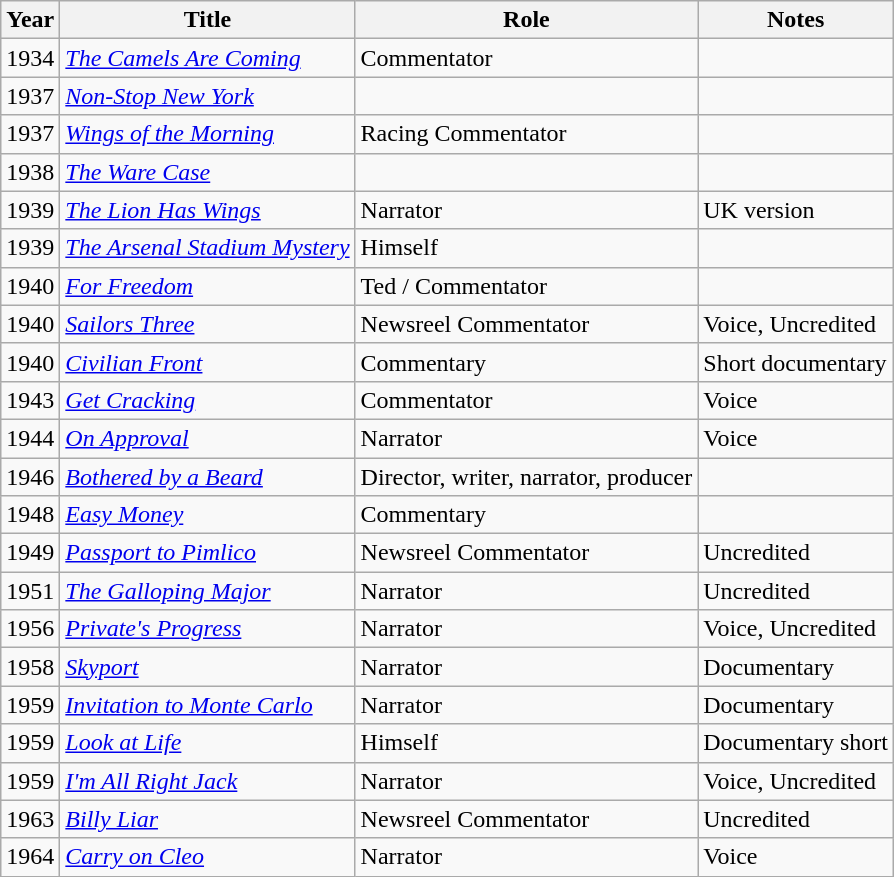<table class="wikitable">
<tr>
<th>Year</th>
<th>Title</th>
<th>Role</th>
<th>Notes</th>
</tr>
<tr>
<td>1934</td>
<td><em><a href='#'>The Camels Are Coming</a></em></td>
<td>Commentator</td>
<td></td>
</tr>
<tr>
<td>1937</td>
<td><em><a href='#'>Non-Stop New York</a></em></td>
<td></td>
<td></td>
</tr>
<tr>
<td>1937</td>
<td><em><a href='#'>Wings of the Morning</a></em></td>
<td>Racing Commentator</td>
<td></td>
</tr>
<tr>
<td>1938</td>
<td><em><a href='#'>The Ware Case</a></em></td>
<td></td>
<td></td>
</tr>
<tr>
<td>1939</td>
<td><em><a href='#'>The Lion Has Wings</a></em></td>
<td>Narrator</td>
<td>UK version</td>
</tr>
<tr>
<td>1939</td>
<td><em><a href='#'>The Arsenal Stadium Mystery</a></em></td>
<td>Himself</td>
<td></td>
</tr>
<tr>
<td>1940</td>
<td><em><a href='#'>For Freedom</a></em></td>
<td>Ted / Commentator</td>
<td></td>
</tr>
<tr>
<td>1940</td>
<td><em><a href='#'>Sailors Three</a></em></td>
<td>Newsreel Commentator</td>
<td>Voice, Uncredited</td>
</tr>
<tr>
<td>1940</td>
<td><em><a href='#'>Civilian Front</a></em></td>
<td>Commentary</td>
<td>Short documentary</td>
</tr>
<tr>
<td>1943</td>
<td><em><a href='#'>Get Cracking</a></em></td>
<td>Commentator</td>
<td>Voice</td>
</tr>
<tr>
<td>1944</td>
<td><em><a href='#'>On Approval</a></em></td>
<td>Narrator</td>
<td>Voice</td>
</tr>
<tr>
<td>1946</td>
<td><em><a href='#'>Bothered by a Beard</a></em></td>
<td>Director, writer, narrator, producer</td>
<td></td>
</tr>
<tr>
<td>1948</td>
<td><em><a href='#'>Easy Money</a></em></td>
<td>Commentary</td>
<td></td>
</tr>
<tr>
<td>1949</td>
<td><em><a href='#'>Passport to Pimlico</a></em></td>
<td>Newsreel Commentator</td>
<td>Uncredited</td>
</tr>
<tr>
<td>1951</td>
<td><em><a href='#'>The Galloping Major</a></em></td>
<td>Narrator</td>
<td>Uncredited</td>
</tr>
<tr>
<td>1956</td>
<td><em><a href='#'>Private's Progress</a></em></td>
<td>Narrator</td>
<td>Voice, Uncredited</td>
</tr>
<tr>
<td>1958</td>
<td><em><a href='#'>Skyport</a></em></td>
<td>Narrator</td>
<td>Documentary</td>
</tr>
<tr>
<td>1959</td>
<td><em><a href='#'>Invitation to Monte Carlo</a></em></td>
<td>Narrator</td>
<td>Documentary</td>
</tr>
<tr>
<td>1959</td>
<td><em><a href='#'>Look at Life</a></em></td>
<td>Himself</td>
<td>Documentary short</td>
</tr>
<tr>
<td>1959</td>
<td><em><a href='#'>I'm All Right Jack</a></em></td>
<td>Narrator</td>
<td>Voice, Uncredited</td>
</tr>
<tr>
<td>1963</td>
<td><em><a href='#'>Billy Liar</a></em></td>
<td>Newsreel Commentator</td>
<td>Uncredited</td>
</tr>
<tr>
<td>1964</td>
<td><em><a href='#'>Carry on Cleo</a></em></td>
<td>Narrator</td>
<td>Voice</td>
</tr>
</table>
